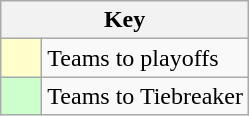<table class="wikitable" style="text-align: center;">
<tr>
<th colspan=2>Key</th>
</tr>
<tr>
<td style="background:#ffffcc; width:20px;"></td>
<td align=left>Teams to playoffs</td>
</tr>
<tr>
<td style="background:#ccffcc; width:20px;"></td>
<td align=left>Teams to Tiebreaker</td>
</tr>
</table>
